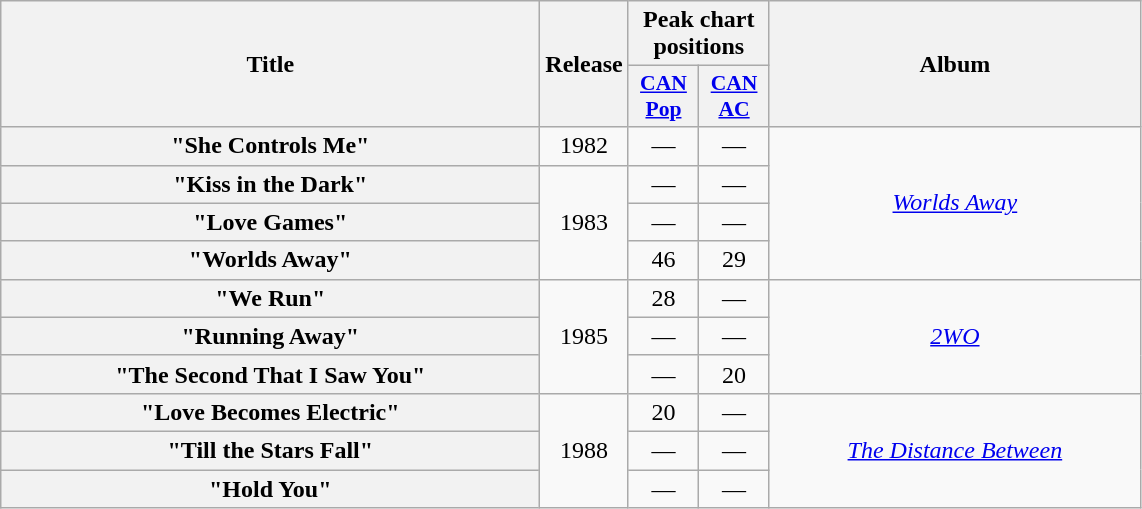<table class="wikitable plainrowheaders" style="text-align:center;">
<tr>
<th scope="col" rowspan="2" style="width:22em;">Title</th>
<th scope="col" rowspan="2">Release</th>
<th scope="col" colspan="2">Peak chart positions</th>
<th scope="col" rowspan="2" style="width:15em;">Album</th>
</tr>
<tr>
<th scope="col" style="width:2.8em;font-size:90%;"><a href='#'>CAN Pop</a></th>
<th scope="col" style="width:2.8em;font-size:90%;"><a href='#'>CAN AC</a></th>
</tr>
<tr>
<th scope="row">"She Controls Me"</th>
<td>1982</td>
<td>—</td>
<td>—</td>
<td rowspan="4"><em><a href='#'>Worlds Away</a></em></td>
</tr>
<tr>
<th scope="row">"Kiss in the Dark"</th>
<td rowspan="3">1983</td>
<td>—</td>
<td>—</td>
</tr>
<tr>
<th scope="row">"Love Games"</th>
<td>—</td>
<td>—</td>
</tr>
<tr>
<th scope="row">"Worlds Away"</th>
<td>46</td>
<td>29</td>
</tr>
<tr>
<th scope="row">"We Run"</th>
<td rowspan="3">1985</td>
<td>28</td>
<td>—</td>
<td rowspan="3"><em><a href='#'>2WO</a></em></td>
</tr>
<tr>
<th scope="row">"Running Away"</th>
<td>—</td>
<td>—</td>
</tr>
<tr>
<th scope="row">"The Second That I Saw You"</th>
<td>—</td>
<td>20</td>
</tr>
<tr>
<th scope="row">"Love Becomes Electric"</th>
<td rowspan="3">1988</td>
<td>20</td>
<td>—</td>
<td rowspan="3"><em><a href='#'>The Distance Between</a></em></td>
</tr>
<tr>
<th scope="row">"Till the Stars Fall"</th>
<td>—</td>
<td>—</td>
</tr>
<tr>
<th scope="row">"Hold You"</th>
<td>—</td>
<td>—</td>
</tr>
</table>
